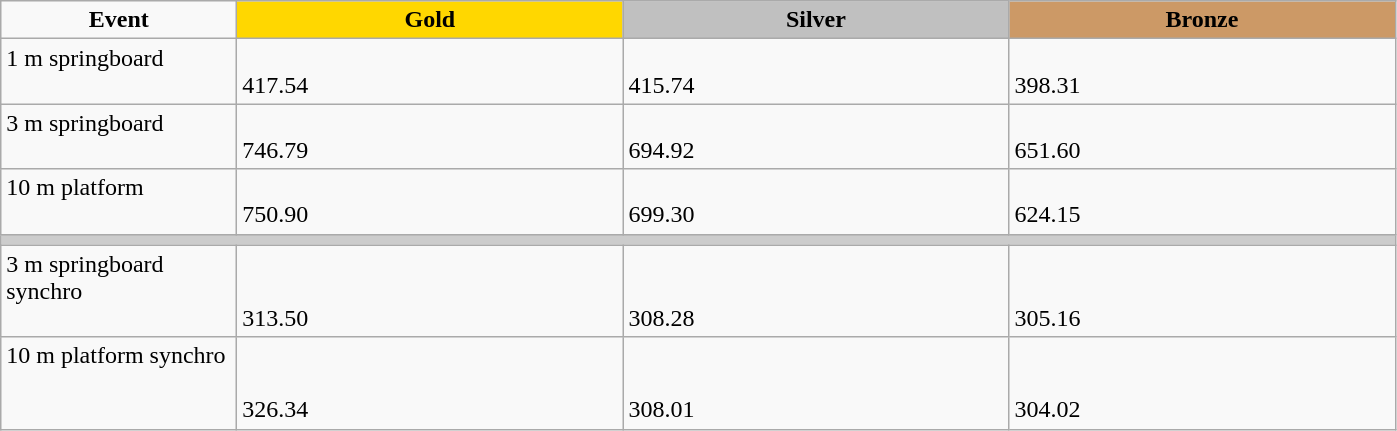<table class="wikitable" style="text-align:left">
<tr align="center">
<td width=150><strong>Event</strong></td>
<td width=250 bgcolor=gold><strong>Gold</strong></td>
<td width=250 bgcolor=silver><strong>Silver</strong></td>
<td width=250 bgcolor=CC9966><strong>Bronze</strong></td>
</tr>
<tr valign="top">
<td>1 m springboard<br><div></div></td>
<td><br>417.54</td>
<td><br>415.74</td>
<td><br>398.31</td>
</tr>
<tr valign="top">
<td>3 m springboard<br><div></div></td>
<td><br>746.79</td>
<td><br>694.92</td>
<td><br>651.60</td>
</tr>
<tr valign="top">
<td>10 m platform<br><div></div></td>
<td><br>750.90</td>
<td><br>699.30</td>
<td><br>624.15</td>
</tr>
<tr bgcolor="#cccccc">
<td colspan=4></td>
</tr>
<tr valign="top">
<td>3 m springboard synchro<br><div></div></td>
<td><br><br>313.50</td>
<td><br><br>308.28</td>
<td><br><br>305.16</td>
</tr>
<tr valign="top">
<td>10 m platform synchro<br><div></div></td>
<td><br><br>326.34</td>
<td><br><br>308.01</td>
<td><br><br>304.02</td>
</tr>
</table>
